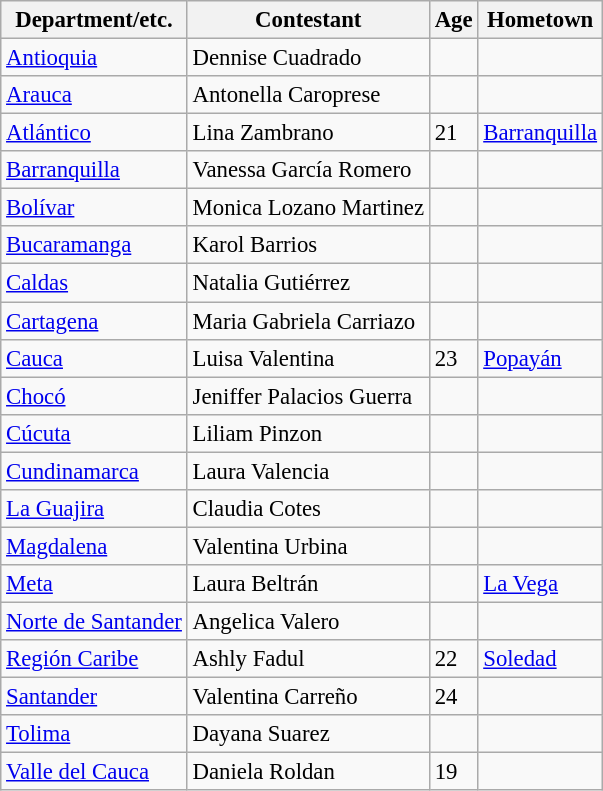<table class="wikitable col3center col5center"  style="font-size: 95%;">
<tr>
<th>Department/etc.</th>
<th>Contestant</th>
<th>Age</th>
<th>Hometown</th>
</tr>
<tr>
<td><a href='#'>Antioquia</a></td>
<td>Dennise Cuadrado</td>
<td></td>
<td></td>
</tr>
<tr>
<td><a href='#'>Arauca</a></td>
<td>Antonella Caroprese</td>
<td></td>
<td></td>
</tr>
<tr>
<td><a href='#'>Atlántico</a></td>
<td>Lina Zambrano</td>
<td>21</td>
<td><a href='#'>Barranquilla</a></td>
</tr>
<tr>
<td><a href='#'>Barranquilla</a> </td>
<td>Vanessa García Romero</td>
<td></td>
<td></td>
</tr>
<tr>
<td><a href='#'>Bolívar</a></td>
<td>Monica Lozano Martinez</td>
<td></td>
<td></td>
</tr>
<tr>
<td><a href='#'>Bucaramanga</a>  </td>
<td>Karol Barrios</td>
<td></td>
<td></td>
</tr>
<tr>
<td><a href='#'>Caldas</a></td>
<td>Natalia Gutiérrez</td>
<td></td>
<td></td>
</tr>
<tr>
<td><a href='#'>Cartagena</a> </td>
<td>Maria Gabriela Carriazo</td>
<td></td>
<td></td>
</tr>
<tr>
<td><a href='#'>Cauca</a></td>
<td>Luisa Valentina</td>
<td>23</td>
<td><a href='#'>Popayán</a></td>
</tr>
<tr>
<td><a href='#'>Chocó</a></td>
<td>Jeniffer Palacios Guerra</td>
<td></td>
<td></td>
</tr>
<tr>
<td><a href='#'>Cúcuta</a> </td>
<td>Liliam Pinzon</td>
<td></td>
<td></td>
</tr>
<tr>
<td><a href='#'>Cundinamarca</a></td>
<td>Laura Valencia</td>
<td></td>
<td></td>
</tr>
<tr>
<td><a href='#'>La Guajira</a></td>
<td>Claudia Cotes</td>
<td></td>
<td></td>
</tr>
<tr>
<td><a href='#'>Magdalena</a></td>
<td>Valentina Urbina</td>
<td></td>
<td></td>
</tr>
<tr>
<td><a href='#'>Meta</a></td>
<td>Laura Beltrán</td>
<td></td>
<td><a href='#'>La Vega</a></td>
</tr>
<tr>
<td><a href='#'>Norte de Santander</a></td>
<td>Angelica Valero</td>
<td></td>
<td></td>
</tr>
<tr>
<td><a href='#'>Región Caribe</a></td>
<td>Ashly Fadul</td>
<td>22</td>
<td><a href='#'>Soledad</a></td>
</tr>
<tr>
<td><a href='#'>Santander</a></td>
<td>Valentina Carreño</td>
<td>24</td>
<td></td>
</tr>
<tr>
<td><a href='#'>Tolima</a></td>
<td>Dayana Suarez</td>
<td></td>
<td></td>
</tr>
<tr>
<td><a href='#'>Valle del Cauca</a></td>
<td>Daniela Roldan</td>
<td>19</td>
<td></td>
</tr>
</table>
